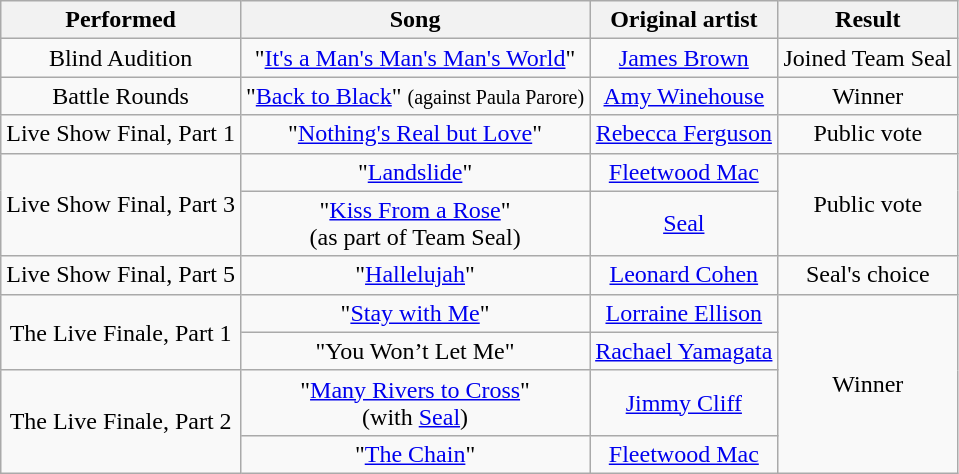<table class="wikitable plainrowheaders" style="text-align:center;">
<tr>
<th scope="col">Performed</th>
<th scope="col">Song</th>
<th scope="col">Original artist</th>
<th scope="col">Result</th>
</tr>
<tr>
<td>Blind Audition</td>
<td>"<a href='#'>It's a Man's Man's Man's World</a>"</td>
<td><a href='#'>James Brown</a></td>
<td>Joined Team Seal</td>
</tr>
<tr>
<td>Battle Rounds</td>
<td>"<a href='#'>Back to Black</a>" <small>(against Paula Parore)</small></td>
<td><a href='#'>Amy Winehouse</a></td>
<td>Winner</td>
</tr>
<tr>
<td>Live Show Final, Part 1</td>
<td>"<a href='#'>Nothing's Real but Love</a>"</td>
<td><a href='#'>Rebecca Ferguson</a></td>
<td>Public vote</td>
</tr>
<tr>
<td rowspan="2">Live Show Final, Part 3</td>
<td>"<a href='#'>Landslide</a>"</td>
<td><a href='#'>Fleetwood Mac</a></td>
<td rowspan="2">Public vote</td>
</tr>
<tr>
<td>"<a href='#'>Kiss From a Rose</a>"<br>(as part of Team Seal)</td>
<td><a href='#'>Seal</a></td>
</tr>
<tr>
<td>Live Show Final, Part 5</td>
<td>"<a href='#'>Hallelujah</a>"</td>
<td><a href='#'>Leonard Cohen</a></td>
<td>Seal's choice</td>
</tr>
<tr>
<td rowspan="2">The Live Finale, Part 1</td>
<td>"<a href='#'>Stay with Me</a>"</td>
<td><a href='#'>Lorraine Ellison</a></td>
<td rowspan="4">Winner</td>
</tr>
<tr>
<td>"You Won’t Let Me"</td>
<td><a href='#'>Rachael Yamagata</a></td>
</tr>
<tr>
<td rowspan="2">The Live Finale, Part 2</td>
<td>"<a href='#'>Many Rivers to Cross</a>" <br>(with <a href='#'>Seal</a>)</td>
<td><a href='#'>Jimmy Cliff</a></td>
</tr>
<tr>
<td>"<a href='#'>The Chain</a>"</td>
<td><a href='#'>Fleetwood Mac</a></td>
</tr>
</table>
